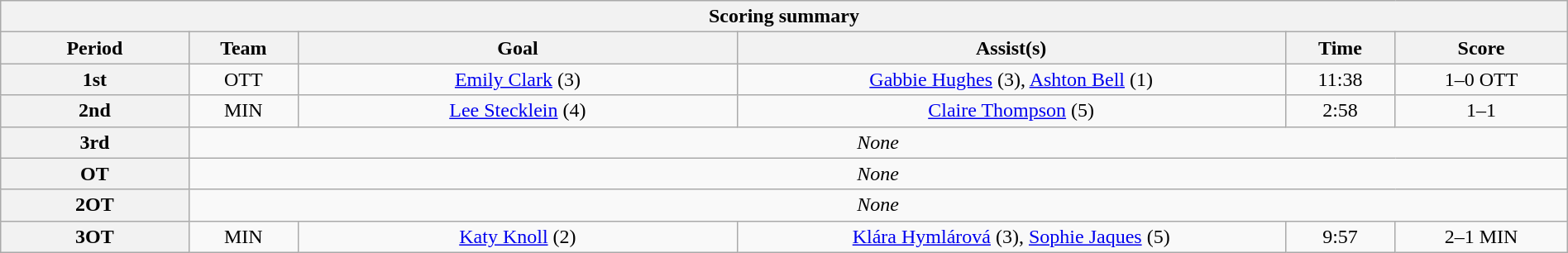<table style="width: 100%;" class="wikitable">
<tr>
<th scope="colgroup" colspan="6">Scoring summary</th>
</tr>
<tr>
<th scope="col" style="width: 12%;">Period</th>
<th scope="col" style="width: 7%;">Team</th>
<th scope="col" style="width: 28%;">Goal</th>
<th scope="col" style="width: 35%;">Assist(s)</th>
<th scope="col" style="width: 7%;">Time</th>
<th scope="col" style="width: 11%;">Score</th>
</tr>
<tr style="text-align: center;">
<th scope="row"><strong>1st</strong></th>
<td>OTT</td>
<td><a href='#'>Emily Clark</a> (3)</td>
<td><a href='#'>Gabbie Hughes</a> (3), <a href='#'>Ashton Bell</a> (1)</td>
<td>11:38</td>
<td>1–0 OTT</td>
</tr>
<tr style="text-align: center;">
<th scope="row"><strong>2nd</strong></th>
<td>MIN</td>
<td><a href='#'>Lee Stecklein</a> (4)</td>
<td><a href='#'>Claire Thompson</a> (5)</td>
<td>2:58</td>
<td>1–1</td>
</tr>
<tr style="text-align: center;">
<th scope="row"><strong>3rd</strong></th>
<td colspan="5"><em>None</em></td>
</tr>
<tr style="text-align: center;">
<th scope="row"><strong>OT</strong></th>
<td colspan="5"><em>None</em></td>
</tr>
<tr style="text-align: center;">
<th scope="row"><strong>2OT</strong></th>
<td colspan="5"><em>None</em></td>
</tr>
<tr style="text-align: center;">
<th scope="row"><strong>3OT</strong></th>
<td>MIN</td>
<td><a href='#'>Katy Knoll</a> (2)</td>
<td><a href='#'>Klára Hymlárová</a> (3), <a href='#'>Sophie Jaques</a> (5)</td>
<td>9:57</td>
<td>2–1 MIN</td>
</tr>
</table>
